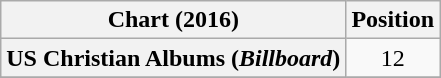<table class="wikitable sortable plainrowheaders" style="text-align:center">
<tr>
<th scope="col">Chart (2016)</th>
<th scope="col">Position</th>
</tr>
<tr>
<th scope="row">US Christian Albums (<em>Billboard</em>)</th>
<td>12</td>
</tr>
<tr>
</tr>
</table>
